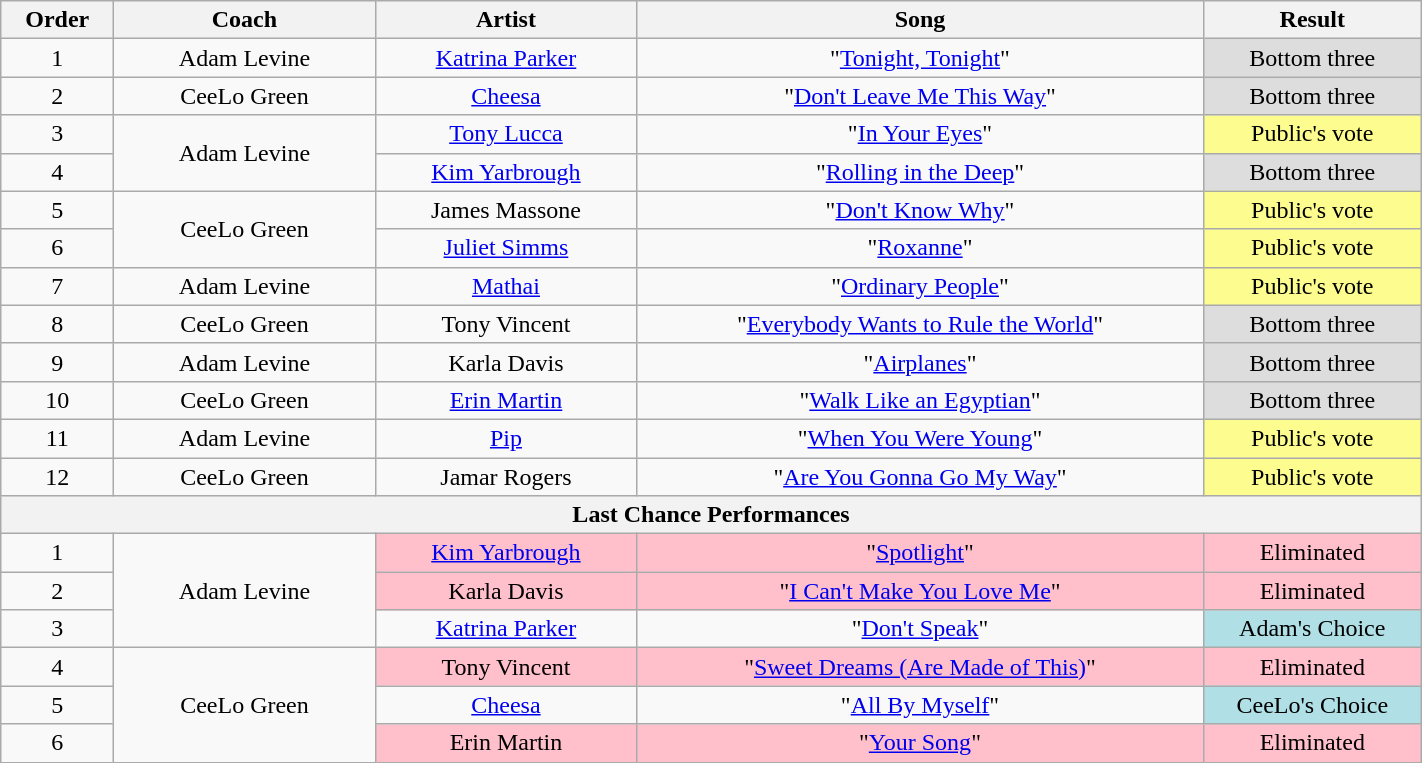<table class="wikitable" style="text-align:center; width:75%;">
<tr>
<th style="width:5%;">Order</th>
<th style="width:12%;">Coach</th>
<th style="width:12%;">Artist</th>
<th style="width:26%;">Song</th>
<th style="width:10%;">Result</th>
</tr>
<tr>
<td>1</td>
<td>Adam Levine</td>
<td><a href='#'>Katrina Parker</a></td>
<td>"<a href='#'>Tonight, Tonight</a>"</td>
<td style="background:#ddd;">Bottom three</td>
</tr>
<tr>
<td>2</td>
<td>CeeLo Green</td>
<td><a href='#'>Cheesa</a></td>
<td>"<a href='#'>Don't Leave Me This Way</a>"</td>
<td style="background:#ddd;">Bottom three</td>
</tr>
<tr>
<td>3</td>
<td rowspan="2">Adam Levine</td>
<td><a href='#'>Tony Lucca</a></td>
<td>"<a href='#'>In Your Eyes</a>"</td>
<td style="background:#fdfc8f;">Public's vote</td>
</tr>
<tr>
<td>4</td>
<td><a href='#'>Kim Yarbrough</a></td>
<td>"<a href='#'>Rolling in the Deep</a>"</td>
<td style="background:#ddd;">Bottom three</td>
</tr>
<tr>
<td>5</td>
<td rowspan="2">CeeLo Green</td>
<td>James Massone</td>
<td>"<a href='#'>Don't Know Why</a>"</td>
<td style="background:#fdfc8f;">Public's vote</td>
</tr>
<tr>
<td>6</td>
<td><a href='#'>Juliet Simms</a></td>
<td>"<a href='#'>Roxanne</a>"</td>
<td style="background:#fdfc8f;">Public's vote</td>
</tr>
<tr>
<td>7</td>
<td>Adam Levine</td>
<td><a href='#'>Mathai</a></td>
<td>"<a href='#'>Ordinary People</a>"</td>
<td style="background:#fdfc8f;">Public's vote</td>
</tr>
<tr>
<td>8</td>
<td>CeeLo Green</td>
<td>Tony Vincent</td>
<td>"<a href='#'>Everybody Wants to Rule the World</a>"</td>
<td style="background:#ddd;">Bottom three</td>
</tr>
<tr>
<td>9</td>
<td>Adam Levine</td>
<td>Karla Davis</td>
<td>"<a href='#'>Airplanes</a>"</td>
<td style="background:#ddd;">Bottom three</td>
</tr>
<tr>
<td>10</td>
<td>CeeLo Green</td>
<td><a href='#'>Erin Martin</a></td>
<td>"<a href='#'>Walk Like an Egyptian</a>"</td>
<td style="background:#ddd;">Bottom three</td>
</tr>
<tr>
<td>11</td>
<td>Adam Levine</td>
<td><a href='#'>Pip</a></td>
<td>"<a href='#'>When You Were Young</a>"</td>
<td style="background:#fdfc8f;">Public's vote</td>
</tr>
<tr>
<td>12</td>
<td>CeeLo Green</td>
<td>Jamar Rogers</td>
<td>"<a href='#'>Are You Gonna Go My Way</a>"</td>
<td style="background:#fdfc8f;">Public's vote</td>
</tr>
<tr>
<th colspan="5">Last Chance Performances</th>
</tr>
<tr>
<td>1</td>
<td rowspan="3">Adam Levine</td>
<td style="background:pink;"><a href='#'>Kim Yarbrough</a></td>
<td style="background:pink;">"<a href='#'>Spotlight</a>"</td>
<td style="background:pink;">Eliminated</td>
</tr>
<tr>
<td>2</td>
<td style="background:pink;">Karla Davis</td>
<td style="background:pink;">"<a href='#'>I Can't Make You Love Me</a>"</td>
<td style="background:pink;">Eliminated</td>
</tr>
<tr>
<td>3</td>
<td><a href='#'>Katrina Parker</a></td>
<td>"<a href='#'>Don't Speak</a>"</td>
<td style="background:#B0E0E6;">Adam's Choice</td>
</tr>
<tr>
<td>4</td>
<td rowspan="3">CeeLo Green</td>
<td style="background:pink;">Tony Vincent</td>
<td style="background:pink;">"<a href='#'>Sweet Dreams (Are Made of This)</a>"</td>
<td style="background:pink;">Eliminated</td>
</tr>
<tr>
<td>5</td>
<td><a href='#'>Cheesa</a></td>
<td>"<a href='#'>All By Myself</a>"</td>
<td style="background:#B0E0E6;">CeeLo's Choice</td>
</tr>
<tr>
<td>6</td>
<td style="background:pink;">Erin Martin</td>
<td style="background:pink;">"<a href='#'>Your Song</a>"</td>
<td style="background:pink;">Eliminated</td>
</tr>
</table>
